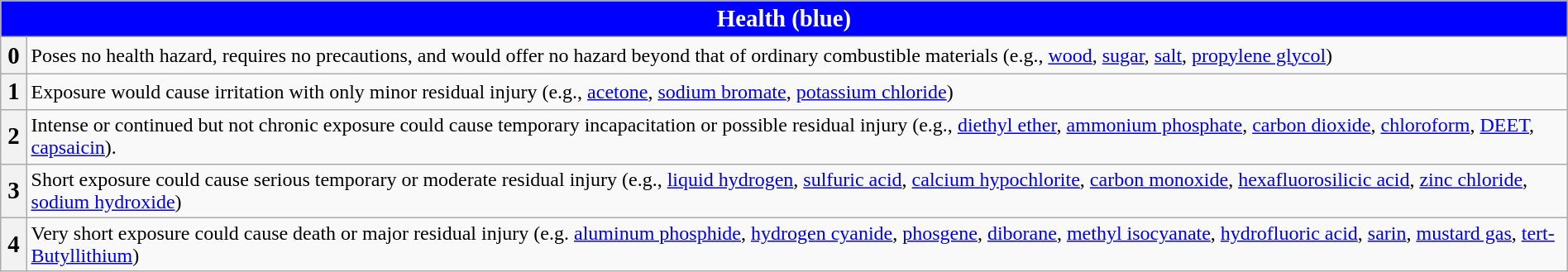<table class="wikitable" style="width:100%; vertical-align:center;">
<tr>
<th colspan="2" style="color:white; background:blue; width:75%; "><big>Health (blue)</big></th>
</tr>
<tr>
<th style="max-width:10em"><big>0</big></th>
<td>Poses no health hazard, requires no precautions, and would offer no hazard beyond that of ordinary combustible materials (e.g., <a href='#'>wood</a>, <a href='#'>sugar</a>, <a href='#'>salt</a>, <a href='#'>propylene glycol</a>)</td>
</tr>
<tr>
<th><big>1</big></th>
<td>Exposure would cause irritation with only minor residual injury (e.g., <a href='#'>acetone</a>, <a href='#'>sodium bromate</a>, <a href='#'>potassium chloride</a>)</td>
</tr>
<tr>
<th><big>2</big></th>
<td>Intense or continued but not chronic exposure could cause temporary incapacitation or possible residual injury (e.g., <a href='#'>diethyl ether</a>, <a href='#'>ammonium phosphate</a>, <a href='#'>carbon dioxide</a>, <a href='#'>chloroform</a>, <a href='#'>DEET</a>, <a href='#'>capsaicin</a>).</td>
</tr>
<tr>
<th><big>3</big></th>
<td>Short exposure could cause serious temporary or moderate residual injury (e.g., <a href='#'>liquid hydrogen</a>, <a href='#'>sulfuric acid</a>, <a href='#'>calcium hypochlorite</a>, <a href='#'>carbon monoxide</a>, <a href='#'>hexafluorosilicic acid</a>, <a href='#'>zinc chloride</a>, <a href='#'>sodium hydroxide</a>)</td>
</tr>
<tr>
<th><big>4</big></th>
<td>Very short exposure could cause death or major residual injury (e.g. <a href='#'>aluminum phosphide</a>, <a href='#'>hydrogen cyanide</a>, <a href='#'>phosgene</a>, <a href='#'>diborane</a>, <a href='#'>methyl isocyanate</a>, <a href='#'>hydrofluoric acid</a>, <a href='#'>sarin</a>, <a href='#'>mustard gas</a>, <a href='#'>tert-Butyllithium</a>)</td>
</tr>
</table>
